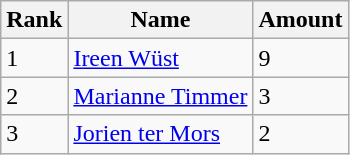<table class=wikitable>
<tr>
<th>Rank</th>
<th>Name</th>
<th>Amount</th>
</tr>
<tr>
<td>1</td>
<td><a href='#'>Ireen Wüst</a></td>
<td>9</td>
</tr>
<tr>
<td>2</td>
<td><a href='#'>Marianne Timmer</a></td>
<td>3</td>
</tr>
<tr>
<td>3</td>
<td><a href='#'>Jorien ter Mors</a></td>
<td>2</td>
</tr>
</table>
